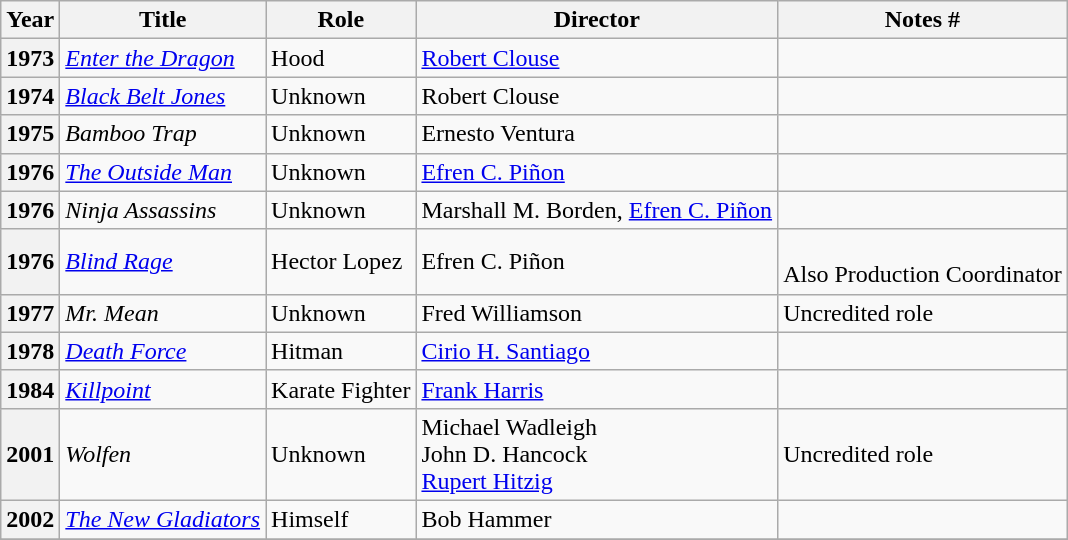<table class="wikitable plainrowheaders sortable">
<tr>
<th scope="col">Year</th>
<th scope="col">Title</th>
<th scope="col">Role</th>
<th scope="col">Director</th>
<th scope="col" class="unsortable">Notes #</th>
</tr>
<tr>
<th scope="row">1973</th>
<td><em><a href='#'>Enter the Dragon</a></em></td>
<td>Hood</td>
<td><a href='#'>Robert Clouse</a></td>
<td></td>
</tr>
<tr>
<th scope="row">1974</th>
<td><em><a href='#'>Black Belt Jones</a></em></td>
<td>Unknown</td>
<td>Robert Clouse</td>
<td></td>
</tr>
<tr>
<th scope="row">1975</th>
<td><em>Bamboo Trap</em></td>
<td>Unknown</td>
<td>Ernesto Ventura</td>
<td></td>
</tr>
<tr>
<th scope="row">1976</th>
<td><em><a href='#'>The Outside Man</a></em></td>
<td>Unknown</td>
<td><a href='#'>Efren C. Piñon</a></td>
<td></td>
</tr>
<tr>
<th scope="row">1976</th>
<td><em>Ninja Assassins</em></td>
<td>Unknown</td>
<td>Marshall M. Borden, <a href='#'>Efren C. Piñon</a></td>
<td></td>
</tr>
<tr>
<th scope="row">1976</th>
<td><em><a href='#'>Blind Rage</a></em></td>
<td>Hector Lopez</td>
<td>Efren C. Piñon</td>
<td><br>Also Production Coordinator</td>
</tr>
<tr>
<th scope="row">1977</th>
<td><em>Mr. Mean</em></td>
<td>Unknown</td>
<td>Fred Williamson</td>
<td>Uncredited role</td>
</tr>
<tr>
<th scope="row">1978</th>
<td><em><a href='#'>Death Force</a></em></td>
<td>Hitman</td>
<td><a href='#'>Cirio H. Santiago</a></td>
<td></td>
</tr>
<tr>
<th scope="row">1984</th>
<td><em><a href='#'>Killpoint</a></em></td>
<td>Karate Fighter</td>
<td><a href='#'>Frank Harris</a></td>
<td></td>
</tr>
<tr>
<th scope="row">2001</th>
<td><em>Wolfen</em></td>
<td>Unknown</td>
<td>Michael Wadleigh<br>John D. Hancock<br><a href='#'>Rupert Hitzig</a></td>
<td>Uncredited role</td>
</tr>
<tr>
<th scope="row">2002</th>
<td><em><a href='#'>The New Gladiators</a></em></td>
<td>Himself</td>
<td>Bob Hammer</td>
<td></td>
</tr>
<tr>
</tr>
</table>
